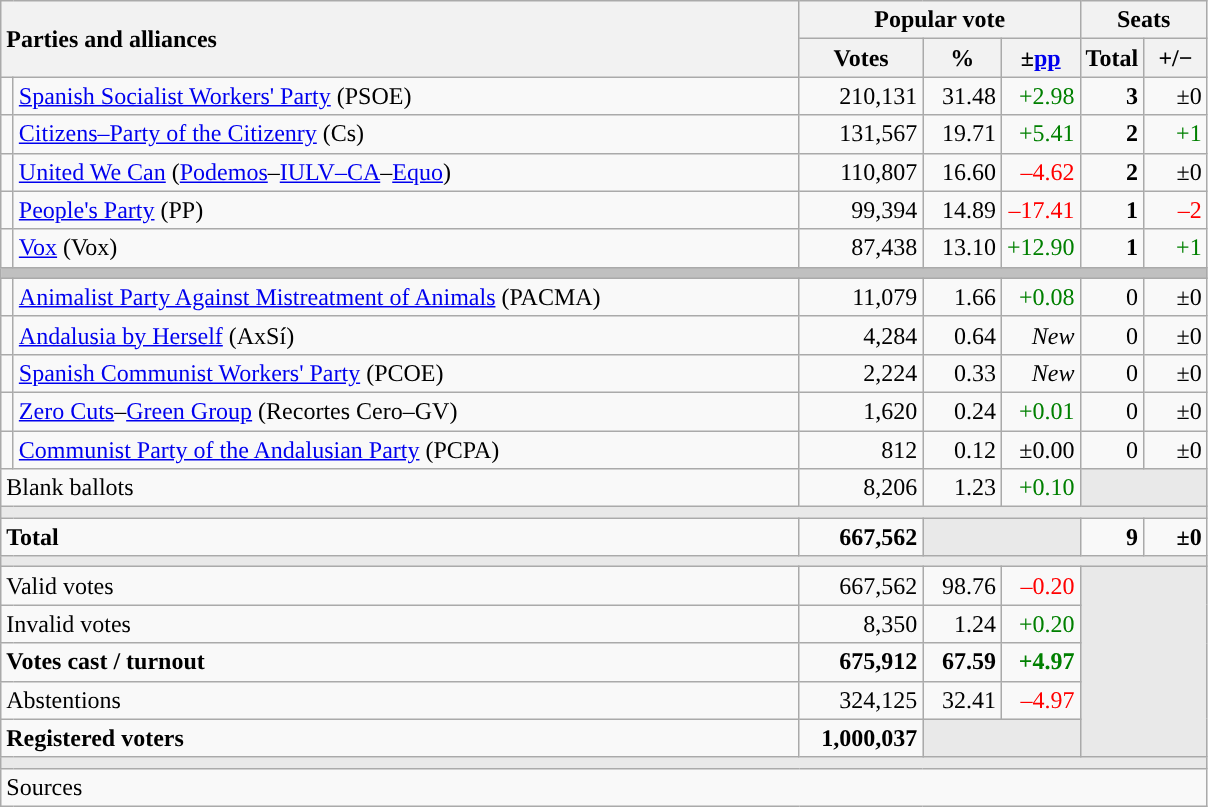<table class="wikitable" style="text-align:right;">
<tr>
<th style="text-align:left;" rowspan="2" colspan="2" width="525">Parties and alliances</th>
<th colspan="3">Popular vote</th>
<th colspan="2">Seats</th>
</tr>
<tr>
<th width="75">Votes</th>
<th width="45">%</th>
<th width="45">±<a href='#'>pp</a></th>
<th width="35">Total</th>
<th width="35">+/−</th>
</tr>
<tr>
<td width="1" style="color:inherit;background:"></td>
<td align="left"><a href='#'>Spanish Socialist Workers' Party</a> (PSOE)</td>
<td>210,131</td>
<td>31.48</td>
<td style="color:green;">+2.98</td>
<td><strong>3</strong></td>
<td>±0</td>
</tr>
<tr>
<td style="color:inherit;background:"></td>
<td align="left"><a href='#'>Citizens–Party of the Citizenry</a> (Cs)</td>
<td>131,567</td>
<td>19.71</td>
<td style="color:green;">+5.41</td>
<td><strong>2</strong></td>
<td style="color:green;">+1</td>
</tr>
<tr>
<td style="color:inherit;background:"></td>
<td align="left"><a href='#'>United We Can</a> (<a href='#'>Podemos</a>–<a href='#'>IULV–CA</a>–<a href='#'>Equo</a>)</td>
<td>110,807</td>
<td>16.60</td>
<td style="color:red;">–4.62</td>
<td><strong>2</strong></td>
<td>±0</td>
</tr>
<tr>
<td style="color:inherit;background:"></td>
<td align="left"><a href='#'>People's Party</a> (PP)</td>
<td>99,394</td>
<td>14.89</td>
<td style="color:red;">–17.41</td>
<td><strong>1</strong></td>
<td style="color:red;">–2</td>
</tr>
<tr>
<td style="color:inherit;background:"></td>
<td align="left"><a href='#'>Vox</a> (Vox)</td>
<td>87,438</td>
<td>13.10</td>
<td style="color:green;">+12.90</td>
<td><strong>1</strong></td>
<td style="color:green;">+1</td>
</tr>
<tr>
<td colspan="7" bgcolor="#C0C0C0"></td>
</tr>
<tr>
<td style="color:inherit;background:"></td>
<td align="left"><a href='#'>Animalist Party Against Mistreatment of Animals</a> (PACMA)</td>
<td>11,079</td>
<td>1.66</td>
<td style="color:green;">+0.08</td>
<td>0</td>
<td>±0</td>
</tr>
<tr>
<td style="color:inherit;background:"></td>
<td align="left"><a href='#'>Andalusia by Herself</a> (AxSí)</td>
<td>4,284</td>
<td>0.64</td>
<td><em>New</em></td>
<td>0</td>
<td>±0</td>
</tr>
<tr>
<td style="color:inherit;background:"></td>
<td align="left"><a href='#'>Spanish Communist Workers' Party</a> (PCOE)</td>
<td>2,224</td>
<td>0.33</td>
<td><em>New</em></td>
<td>0</td>
<td>±0</td>
</tr>
<tr>
<td style="color:inherit;background:"></td>
<td align="left"><a href='#'>Zero Cuts</a>–<a href='#'>Green Group</a> (Recortes Cero–GV)</td>
<td>1,620</td>
<td>0.24</td>
<td style="color:green;">+0.01</td>
<td>0</td>
<td>±0</td>
</tr>
<tr>
<td style="color:inherit;background:"></td>
<td align="left"><a href='#'>Communist Party of the Andalusian Party</a> (PCPA)</td>
<td>812</td>
<td>0.12</td>
<td>±0.00</td>
<td>0</td>
<td>±0</td>
</tr>
<tr>
<td align="left" colspan="2">Blank ballots</td>
<td>8,206</td>
<td>1.23</td>
<td style="color:green;">+0.10</td>
<td bgcolor="#E9E9E9" colspan="2"></td>
</tr>
<tr>
<td colspan="7" bgcolor="#E9E9E9"></td>
</tr>
<tr style="font-weight:bold;">
<td align="left" colspan="2">Total</td>
<td>667,562</td>
<td bgcolor="#E9E9E9" colspan="2"></td>
<td>9</td>
<td>±0</td>
</tr>
<tr>
<td colspan="7" bgcolor="#E9E9E9"></td>
</tr>
<tr>
<td align="left" colspan="2">Valid votes</td>
<td>667,562</td>
<td>98.76</td>
<td style="color:red;">–0.20</td>
<td bgcolor="#E9E9E9" colspan="2" rowspan="5"></td>
</tr>
<tr>
<td align="left" colspan="2">Invalid votes</td>
<td>8,350</td>
<td>1.24</td>
<td style="color:green;">+0.20</td>
</tr>
<tr style="font-weight:bold;">
<td align="left" colspan="2">Votes cast / turnout</td>
<td>675,912</td>
<td>67.59</td>
<td style="color:green;">+4.97</td>
</tr>
<tr>
<td align="left" colspan="2">Abstentions</td>
<td>324,125</td>
<td>32.41</td>
<td style="color:red;">–4.97</td>
</tr>
<tr style="font-weight:bold;">
<td align="left" colspan="2">Registered voters</td>
<td>1,000,037</td>
<td bgcolor="#E9E9E9" colspan="2"></td>
</tr>
<tr>
<td colspan="7" bgcolor="#E9E9E9"></td>
</tr>
<tr>
<td align="left" colspan="7">Sources</td>
</tr>
</table>
